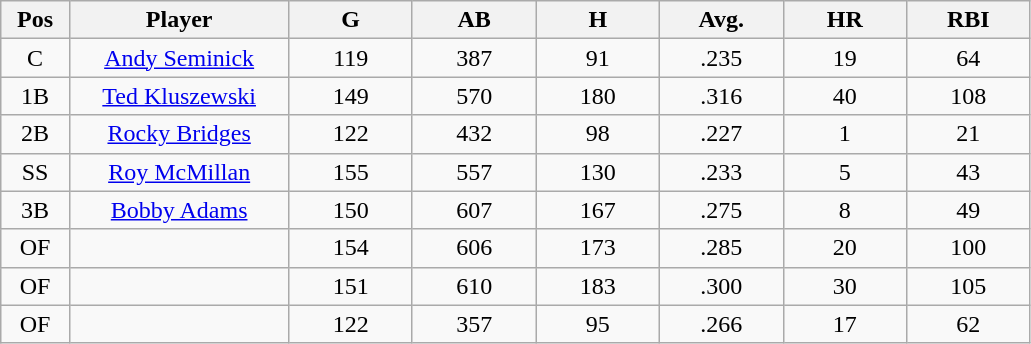<table class="wikitable sortable">
<tr>
<th bgcolor="#DDDDFF" width="5%">Pos</th>
<th bgcolor="#DDDDFF" width="16%">Player</th>
<th bgcolor="#DDDDFF" width="9%">G</th>
<th bgcolor="#DDDDFF" width="9%">AB</th>
<th bgcolor="#DDDDFF" width="9%">H</th>
<th bgcolor="#DDDDFF" width="9%">Avg.</th>
<th bgcolor="#DDDDFF" width="9%">HR</th>
<th bgcolor="#DDDDFF" width="9%">RBI</th>
</tr>
<tr align="center">
<td>C</td>
<td><a href='#'>Andy Seminick</a></td>
<td>119</td>
<td>387</td>
<td>91</td>
<td>.235</td>
<td>19</td>
<td>64</td>
</tr>
<tr align=center>
<td>1B</td>
<td><a href='#'>Ted Kluszewski</a></td>
<td>149</td>
<td>570</td>
<td>180</td>
<td>.316</td>
<td>40</td>
<td>108</td>
</tr>
<tr align=center>
<td>2B</td>
<td><a href='#'>Rocky Bridges</a></td>
<td>122</td>
<td>432</td>
<td>98</td>
<td>.227</td>
<td>1</td>
<td>21</td>
</tr>
<tr align=center>
<td>SS</td>
<td><a href='#'>Roy McMillan</a></td>
<td>155</td>
<td>557</td>
<td>130</td>
<td>.233</td>
<td>5</td>
<td>43</td>
</tr>
<tr align=center>
<td>3B</td>
<td><a href='#'>Bobby Adams</a></td>
<td>150</td>
<td>607</td>
<td>167</td>
<td>.275</td>
<td>8</td>
<td>49</td>
</tr>
<tr align=center>
<td>OF</td>
<td></td>
<td>154</td>
<td>606</td>
<td>173</td>
<td>.285</td>
<td>20</td>
<td>100</td>
</tr>
<tr align="center">
<td>OF</td>
<td></td>
<td>151</td>
<td>610</td>
<td>183</td>
<td>.300</td>
<td>30</td>
<td>105</td>
</tr>
<tr align="center">
<td>OF</td>
<td></td>
<td>122</td>
<td>357</td>
<td>95</td>
<td>.266</td>
<td>17</td>
<td>62</td>
</tr>
</table>
